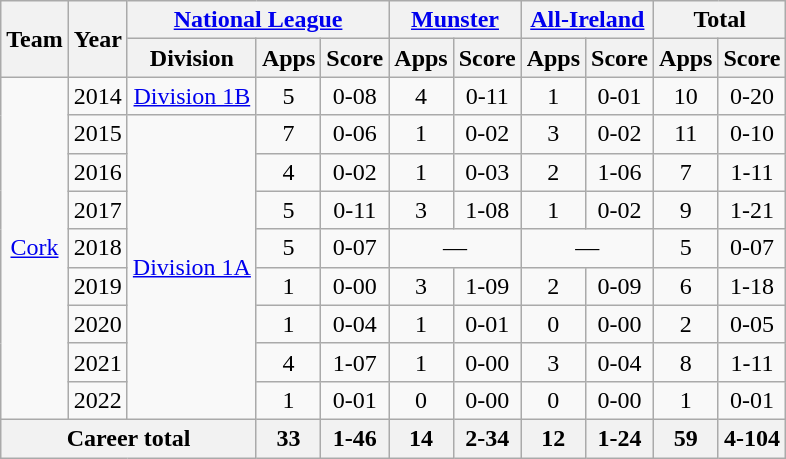<table class="wikitable" style="text-align:center">
<tr>
<th rowspan="2">Team</th>
<th rowspan="2">Year</th>
<th colspan="3"><a href='#'>National League</a></th>
<th colspan="2"><a href='#'>Munster</a></th>
<th colspan="2"><a href='#'>All-Ireland</a></th>
<th colspan="2">Total</th>
</tr>
<tr>
<th>Division</th>
<th>Apps</th>
<th>Score</th>
<th>Apps</th>
<th>Score</th>
<th>Apps</th>
<th>Score</th>
<th>Apps</th>
<th>Score</th>
</tr>
<tr>
<td rowspan="9"><a href='#'>Cork</a></td>
<td>2014</td>
<td rowspan="1"><a href='#'>Division 1B</a></td>
<td>5</td>
<td>0-08</td>
<td>4</td>
<td>0-11</td>
<td>1</td>
<td>0-01</td>
<td>10</td>
<td>0-20</td>
</tr>
<tr>
<td>2015</td>
<td rowspan="8"><a href='#'>Division 1A</a></td>
<td>7</td>
<td>0-06</td>
<td>1</td>
<td>0-02</td>
<td>3</td>
<td>0-02</td>
<td>11</td>
<td>0-10</td>
</tr>
<tr>
<td>2016</td>
<td>4</td>
<td>0-02</td>
<td>1</td>
<td>0-03</td>
<td>2</td>
<td>1-06</td>
<td>7</td>
<td>1-11</td>
</tr>
<tr>
<td>2017</td>
<td>5</td>
<td>0-11</td>
<td>3</td>
<td>1-08</td>
<td>1</td>
<td>0-02</td>
<td>9</td>
<td>1-21</td>
</tr>
<tr>
<td>2018</td>
<td>5</td>
<td>0-07</td>
<td colspan=2>—</td>
<td colspan=2>—</td>
<td>5</td>
<td>0-07</td>
</tr>
<tr>
<td>2019</td>
<td>1</td>
<td>0-00</td>
<td>3</td>
<td>1-09</td>
<td>2</td>
<td>0-09</td>
<td>6</td>
<td>1-18</td>
</tr>
<tr>
<td>2020</td>
<td>1</td>
<td>0-04</td>
<td>1</td>
<td>0-01</td>
<td>0</td>
<td>0-00</td>
<td>2</td>
<td>0-05</td>
</tr>
<tr>
<td>2021</td>
<td>4</td>
<td>1-07</td>
<td>1</td>
<td>0-00</td>
<td>3</td>
<td>0-04</td>
<td>8</td>
<td>1-11</td>
</tr>
<tr>
<td>2022</td>
<td>1</td>
<td>0-01</td>
<td>0</td>
<td>0-00</td>
<td>0</td>
<td>0-00</td>
<td>1</td>
<td>0-01</td>
</tr>
<tr>
<th colspan="3">Career total</th>
<th>33</th>
<th>1-46</th>
<th>14</th>
<th>2-34</th>
<th>12</th>
<th>1-24</th>
<th>59</th>
<th>4-104</th>
</tr>
</table>
